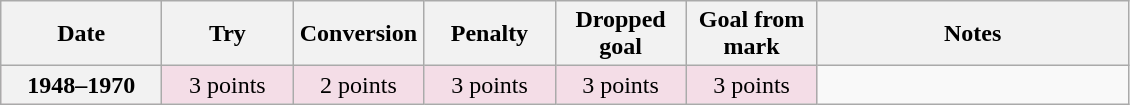<table class="wikitable">
<tr>
<th scope="col" width="100px">Date</th>
<th scope="col" width="80px">Try</th>
<th scope="col" width="80px">Conversion</th>
<th scope="col" width="80px">Penalty</th>
<th scope="col" width="80px">Dropped goal</th>
<th scope="col" width="80px">Goal from mark</th>
<th scope="col" width="200px">Notes<br></th>
</tr>
<tr style="text-align:center;  background:#F4DDE7;">
<th>1948–1970</th>
<td>3 points</td>
<td>2 points</td>
<td>3 points</td>
<td>3 points</td>
<td>3 points<br></td>
</tr>
</table>
